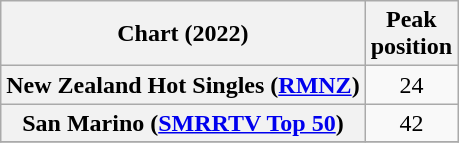<table class="wikitable sortable plainrowheaders" style="text-align:center">
<tr>
<th scope="col">Chart (2022)</th>
<th scope="col">Peak<br>position</th>
</tr>
<tr>
<th scope="row">New Zealand Hot Singles (<a href='#'>RMNZ</a>)</th>
<td>24</td>
</tr>
<tr>
<th scope="row">San Marino (<a href='#'>SMRRTV Top 50</a>)</th>
<td>42</td>
</tr>
<tr>
</tr>
</table>
